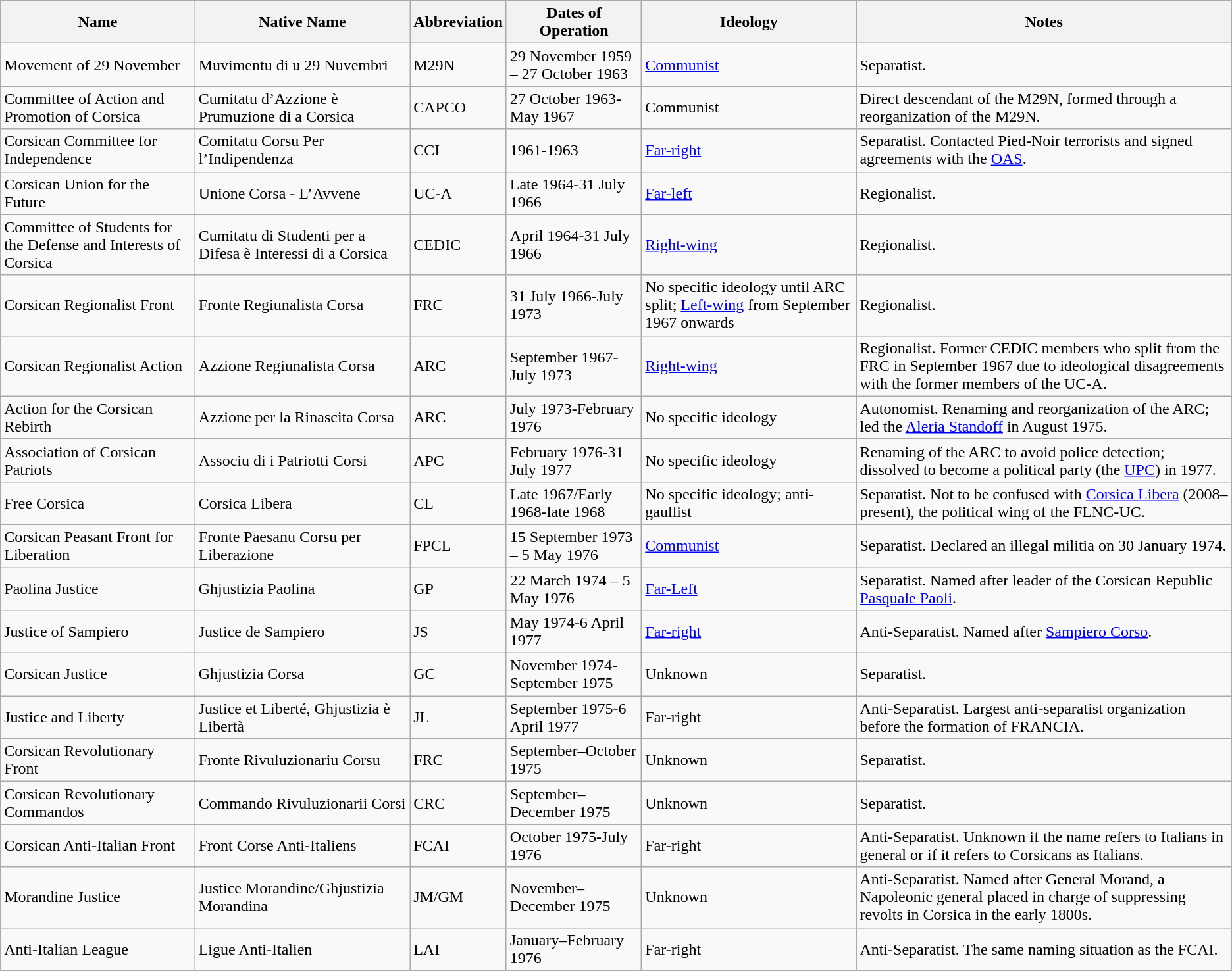<table class="wikitable">
<tr>
<th>Name</th>
<th>Native Name</th>
<th>Abbreviation</th>
<th>Dates of Operation</th>
<th>Ideology</th>
<th>Notes</th>
</tr>
<tr>
<td>Movement of 29 November</td>
<td>Muvimentu di u 29 Nuvembri</td>
<td>M29N</td>
<td>29 November 1959 – 27 October 1963</td>
<td><a href='#'>Communist</a></td>
<td>Separatist.</td>
</tr>
<tr>
<td>Committee of Action and Promotion of Corsica</td>
<td>Cumitatu d’Azzione è Prumuzione di a Corsica</td>
<td>CAPCO</td>
<td>27 October 1963-May 1967</td>
<td>Communist</td>
<td>Direct descendant of the M29N, formed through a reorganization of the M29N.</td>
</tr>
<tr>
<td>Corsican Committee for Independence</td>
<td>Comitatu Corsu Per l’Indipendenza</td>
<td>CCI</td>
<td>1961-1963</td>
<td><a href='#'>Far-right</a></td>
<td>Separatist. Contacted Pied-Noir terrorists and signed agreements with the <a href='#'>OAS</a>.</td>
</tr>
<tr>
<td>Corsican Union for the Future</td>
<td>Unione Corsa - L’Avvene</td>
<td>UC-A</td>
<td>Late 1964-31 July 1966</td>
<td><a href='#'>Far-left</a></td>
<td>Regionalist.</td>
</tr>
<tr>
<td>Committee of Students for the Defense and Interests of Corsica</td>
<td>Cumitatu di Studenti per a Difesa è Interessi di a Corsica</td>
<td>CEDIC</td>
<td>April 1964-31 July 1966</td>
<td><a href='#'>Right-wing</a></td>
<td>Regionalist.</td>
</tr>
<tr>
<td>Corsican Regionalist Front</td>
<td>Fronte Regiunalista Corsa</td>
<td>FRC</td>
<td>31 July 1966-July 1973</td>
<td>No specific ideology until ARC split; <a href='#'>Left-wing</a> from September 1967 onwards</td>
<td>Regionalist.</td>
</tr>
<tr>
<td>Corsican Regionalist Action</td>
<td>Azzione Regiunalista Corsa</td>
<td>ARC</td>
<td>September 1967-July 1973</td>
<td><a href='#'>Right-wing</a></td>
<td>Regionalist. Former CEDIC members who split from the FRC in September 1967 due to ideological disagreements with the former members of the UC-A.</td>
</tr>
<tr>
<td>Action for the Corsican Rebirth</td>
<td>Azzione per la Rinascita Corsa</td>
<td>ARC</td>
<td>July 1973-February 1976</td>
<td>No specific ideology</td>
<td>Autonomist. Renaming and reorganization of the ARC; led the <a href='#'>Aleria Standoff</a> in August 1975.</td>
</tr>
<tr>
<td>Association of Corsican Patriots</td>
<td>Associu di i Patriotti Corsi</td>
<td>APC</td>
<td>February 1976-31 July 1977</td>
<td>No specific ideology</td>
<td>Renaming of the ARC to avoid police detection; dissolved to become a political party (the <a href='#'>UPC</a>) in 1977.</td>
</tr>
<tr>
<td>Free Corsica</td>
<td>Corsica Libera</td>
<td>CL</td>
<td>Late 1967/Early 1968-late 1968</td>
<td>No specific ideology; anti-gaullist</td>
<td>Separatist. Not to be confused with <a href='#'>Corsica Libera</a> (2008–present), the political wing of the FLNC-UC.</td>
</tr>
<tr>
<td>Corsican Peasant Front for Liberation</td>
<td>Fronte Paesanu Corsu per Liberazione</td>
<td>FPCL</td>
<td>15 September 1973 – 5 May 1976</td>
<td><a href='#'>Communist</a></td>
<td>Separatist. Declared an illegal militia on 30 January 1974.</td>
</tr>
<tr>
<td>Paolina Justice</td>
<td>Ghjustizia Paolina</td>
<td>GP</td>
<td>22 March 1974 – 5 May 1976</td>
<td><a href='#'>Far-Left</a></td>
<td>Separatist. Named after leader of the Corsican Republic <a href='#'>Pasquale Paoli</a>.</td>
</tr>
<tr>
<td>Justice of Sampiero</td>
<td>Justice de Sampiero</td>
<td>JS</td>
<td>May 1974-6 April 1977</td>
<td><a href='#'>Far-right</a></td>
<td>Anti-Separatist. Named after <a href='#'>Sampiero Corso</a>.</td>
</tr>
<tr>
<td>Corsican Justice</td>
<td>Ghjustizia Corsa</td>
<td>GC</td>
<td>November 1974-September 1975</td>
<td>Unknown</td>
<td>Separatist.</td>
</tr>
<tr>
<td>Justice and Liberty</td>
<td>Justice et Liberté, Ghjustizia è Libertà</td>
<td>JL</td>
<td>September 1975-6 April 1977</td>
<td>Far-right</td>
<td>Anti-Separatist. Largest anti-separatist organization before the formation of FRANCIA.</td>
</tr>
<tr>
<td>Corsican Revolutionary Front</td>
<td>Fronte Rivuluzionariu Corsu</td>
<td>FRC</td>
<td>September–October 1975</td>
<td>Unknown</td>
<td>Separatist.</td>
</tr>
<tr>
<td>Corsican Revolutionary Commandos</td>
<td>Commando Rivuluzionarii Corsi</td>
<td>CRC</td>
<td>September–December 1975</td>
<td>Unknown</td>
<td>Separatist.</td>
</tr>
<tr>
<td>Corsican Anti-Italian Front</td>
<td>Front Corse Anti-Italiens</td>
<td>FCAI</td>
<td>October 1975-July 1976</td>
<td>Far-right</td>
<td>Anti-Separatist. Unknown if the name refers to Italians in general or if it refers to Corsicans as Italians.</td>
</tr>
<tr>
<td>Morandine Justice</td>
<td>Justice Morandine/Ghjustizia Morandina</td>
<td>JM/GM</td>
<td>November–December 1975</td>
<td>Unknown</td>
<td>Anti-Separatist. Named after General Morand, a Napoleonic general placed in charge of suppressing revolts in Corsica in the early 1800s.</td>
</tr>
<tr>
<td>Anti-Italian League</td>
<td>Ligue Anti-Italien</td>
<td>LAI</td>
<td>January–February 1976</td>
<td>Far-right</td>
<td>Anti-Separatist. The same naming situation as the FCAI.</td>
</tr>
</table>
